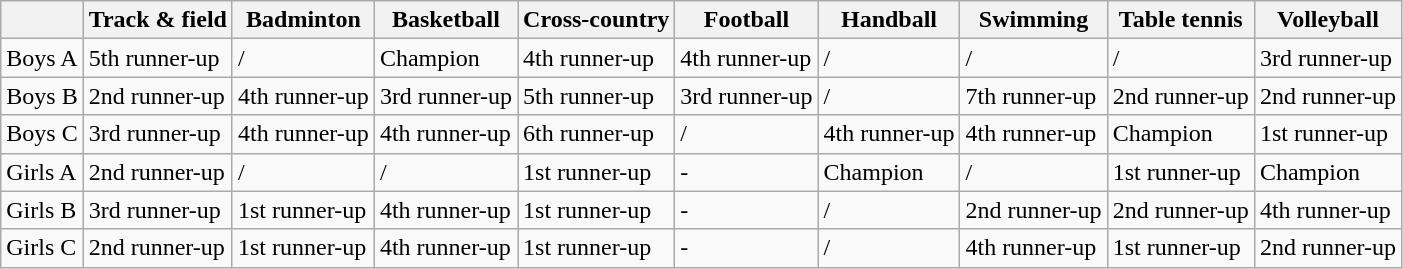<table class="wikitable">
<tr>
<th></th>
<th>Track & field</th>
<th>Badminton</th>
<th>Basketball</th>
<th>Cross-country</th>
<th>Football</th>
<th>Handball</th>
<th>Swimming</th>
<th>Table tennis</th>
<th>Volleyball</th>
</tr>
<tr>
<td>Boys A</td>
<td>5th runner-up</td>
<td>/</td>
<td>Champion</td>
<td>4th runner-up</td>
<td>4th runner-up</td>
<td>/</td>
<td>/</td>
<td>/</td>
<td>3rd runner-up</td>
</tr>
<tr>
<td>Boys B</td>
<td>2nd runner-up</td>
<td>4th runner-up</td>
<td>3rd runner-up</td>
<td>5th runner-up</td>
<td>3rd runner-up</td>
<td>/</td>
<td>7th runner-up</td>
<td>2nd runner-up</td>
<td>2nd runner-up</td>
</tr>
<tr>
<td>Boys C</td>
<td>3rd runner-up</td>
<td>4th runner-up</td>
<td>4th runner-up</td>
<td>6th runner-up</td>
<td>/</td>
<td>4th runner-up</td>
<td>4th runner-up</td>
<td>Champion</td>
<td>1st runner-up</td>
</tr>
<tr>
<td>Girls A</td>
<td>2nd runner-up</td>
<td>/</td>
<td>/</td>
<td>1st runner-up</td>
<td>-</td>
<td>Champion</td>
<td>/</td>
<td>1st runner-up</td>
<td>Champion</td>
</tr>
<tr>
<td>Girls B</td>
<td>3rd runner-up</td>
<td>1st runner-up</td>
<td>4th runner-up</td>
<td>1st runner-up</td>
<td>-</td>
<td>/</td>
<td>2nd runner-up</td>
<td>2nd runner-up</td>
<td>4th runner-up</td>
</tr>
<tr>
<td>Girls C</td>
<td>2nd runner-up</td>
<td>1st runner-up</td>
<td>4th runner-up</td>
<td>1st runner-up</td>
<td>-</td>
<td>/</td>
<td>4th runner-up</td>
<td>1st runner-up</td>
<td>2nd runner-up</td>
</tr>
</table>
